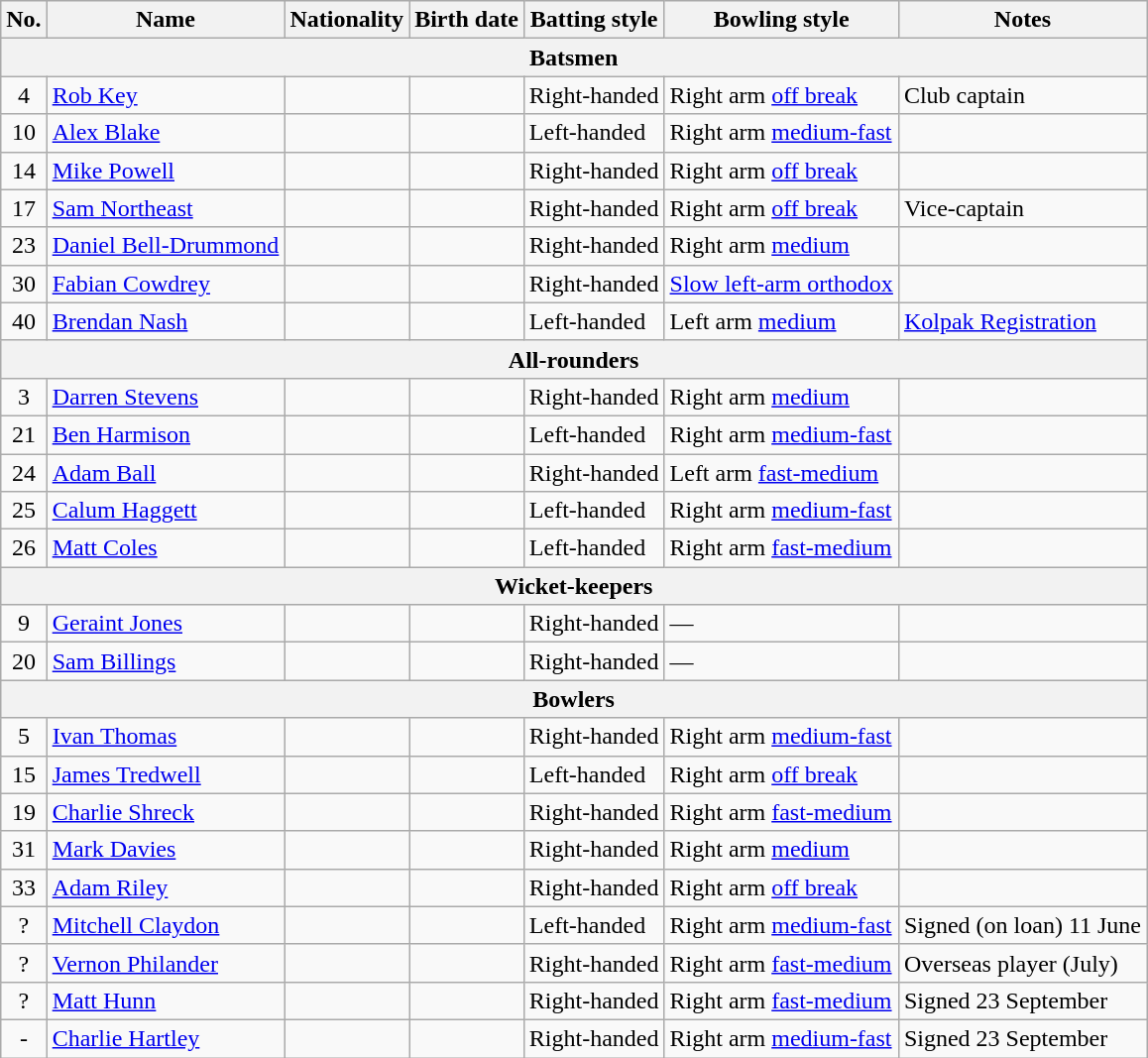<table class="wikitable">
<tr>
<th>No.</th>
<th>Name</th>
<th>Nationality</th>
<th>Birth date</th>
<th>Batting style</th>
<th>Bowling style</th>
<th>Notes</th>
</tr>
<tr>
<th colspan="7">Batsmen</th>
</tr>
<tr>
<td style="text-align:center">4</td>
<td><a href='#'>Rob Key</a></td>
<td></td>
<td></td>
<td>Right-handed</td>
<td>Right arm <a href='#'>off break</a></td>
<td>Club captain</td>
</tr>
<tr>
<td style="text-align:center">10</td>
<td><a href='#'>Alex Blake</a></td>
<td></td>
<td></td>
<td>Left-handed</td>
<td>Right arm <a href='#'>medium-fast</a></td>
<td></td>
</tr>
<tr>
<td style="text-align:center">14</td>
<td><a href='#'>Mike Powell</a></td>
<td></td>
<td></td>
<td>Right-handed</td>
<td>Right arm <a href='#'>off break</a></td>
<td></td>
</tr>
<tr>
<td style="text-align:center">17</td>
<td><a href='#'>Sam Northeast</a></td>
<td></td>
<td></td>
<td>Right-handed</td>
<td>Right arm <a href='#'>off break</a></td>
<td>Vice-captain</td>
</tr>
<tr>
<td style="text-align:center">23</td>
<td><a href='#'>Daniel Bell-Drummond</a></td>
<td></td>
<td></td>
<td>Right-handed</td>
<td>Right arm <a href='#'>medium</a></td>
<td></td>
</tr>
<tr>
<td style="text-align:center">30</td>
<td><a href='#'>Fabian Cowdrey</a></td>
<td></td>
<td></td>
<td>Right-handed</td>
<td><a href='#'>Slow left-arm orthodox</a></td>
<td></td>
</tr>
<tr>
<td style="text-align:center">40</td>
<td><a href='#'>Brendan Nash</a></td>
<td></td>
<td></td>
<td>Left-handed</td>
<td>Left arm <a href='#'>medium</a></td>
<td><a href='#'>Kolpak Registration</a></td>
</tr>
<tr>
<th colspan="7">All-rounders</th>
</tr>
<tr>
<td style="text-align:center">3</td>
<td><a href='#'>Darren Stevens</a></td>
<td></td>
<td></td>
<td>Right-handed</td>
<td>Right arm <a href='#'>medium</a></td>
<td></td>
</tr>
<tr>
<td style="text-align:center">21</td>
<td><a href='#'>Ben Harmison</a></td>
<td></td>
<td></td>
<td>Left-handed</td>
<td>Right arm <a href='#'>medium-fast</a></td>
<td></td>
</tr>
<tr>
<td style="text-align:center">24</td>
<td><a href='#'>Adam Ball</a></td>
<td></td>
<td></td>
<td>Right-handed</td>
<td>Left arm <a href='#'>fast-medium</a></td>
<td></td>
</tr>
<tr>
<td style="text-align:center">25</td>
<td><a href='#'>Calum Haggett</a></td>
<td></td>
<td></td>
<td>Left-handed</td>
<td>Right arm <a href='#'>medium-fast</a></td>
<td></td>
</tr>
<tr>
<td style="text-align:center">26</td>
<td><a href='#'>Matt Coles</a></td>
<td></td>
<td></td>
<td>Left-handed</td>
<td>Right arm <a href='#'>fast-medium</a></td>
<td></td>
</tr>
<tr>
<th colspan="7">Wicket-keepers</th>
</tr>
<tr>
<td style="text-align:center">9</td>
<td><a href='#'>Geraint Jones</a></td>
<td></td>
<td></td>
<td>Right-handed</td>
<td>—</td>
<td></td>
</tr>
<tr>
<td style="text-align:center">20</td>
<td><a href='#'>Sam Billings</a></td>
<td></td>
<td></td>
<td>Right-handed</td>
<td>—</td>
<td></td>
</tr>
<tr>
<th colspan="7">Bowlers</th>
</tr>
<tr>
<td style="text-align:center">5</td>
<td><a href='#'>Ivan Thomas</a></td>
<td></td>
<td></td>
<td>Right-handed</td>
<td>Right arm <a href='#'>medium-fast</a></td>
<td></td>
</tr>
<tr>
<td style="text-align:center">15</td>
<td><a href='#'>James Tredwell</a></td>
<td></td>
<td></td>
<td>Left-handed</td>
<td>Right arm <a href='#'>off break</a></td>
<td></td>
</tr>
<tr>
<td style="text-align:center">19</td>
<td><a href='#'>Charlie Shreck</a></td>
<td></td>
<td></td>
<td>Right-handed</td>
<td>Right arm <a href='#'>fast-medium</a></td>
<td></td>
</tr>
<tr>
<td style="text-align:center">31</td>
<td><a href='#'>Mark Davies</a></td>
<td></td>
<td></td>
<td>Right-handed</td>
<td>Right arm <a href='#'>medium</a></td>
<td></td>
</tr>
<tr>
<td style="text-align:center">33</td>
<td><a href='#'>Adam Riley</a></td>
<td></td>
<td></td>
<td>Right-handed</td>
<td>Right arm <a href='#'>off break</a></td>
<td></td>
</tr>
<tr>
<td style="text-align:center">?</td>
<td><a href='#'>Mitchell Claydon</a></td>
<td></td>
<td></td>
<td>Left-handed</td>
<td>Right arm <a href='#'>medium-fast</a></td>
<td>Signed (on loan) 11 June</td>
</tr>
<tr>
<td style="text-align:center">?</td>
<td><a href='#'>Vernon Philander</a></td>
<td></td>
<td></td>
<td>Right-handed</td>
<td>Right arm <a href='#'>fast-medium</a></td>
<td>Overseas player (July)</td>
</tr>
<tr>
<td style="text-align:center">?</td>
<td><a href='#'>Matt Hunn</a></td>
<td></td>
<td></td>
<td>Right-handed</td>
<td>Right arm <a href='#'>fast-medium</a></td>
<td>Signed 23 September</td>
</tr>
<tr>
<td style="text-align:center">-</td>
<td><a href='#'>Charlie Hartley</a></td>
<td></td>
<td></td>
<td>Right-handed</td>
<td>Right arm <a href='#'>medium-fast</a></td>
<td>Signed 23 September</td>
</tr>
</table>
